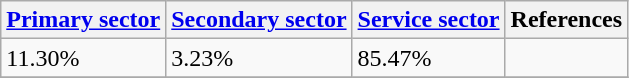<table class="wikitable" border="1">
<tr>
<th><a href='#'>Primary sector</a></th>
<th><a href='#'>Secondary sector</a></th>
<th><a href='#'>Service sector</a></th>
<th>References</th>
</tr>
<tr>
<td>11.30%</td>
<td>3.23%</td>
<td>85.47%</td>
<td></td>
</tr>
<tr>
</tr>
</table>
